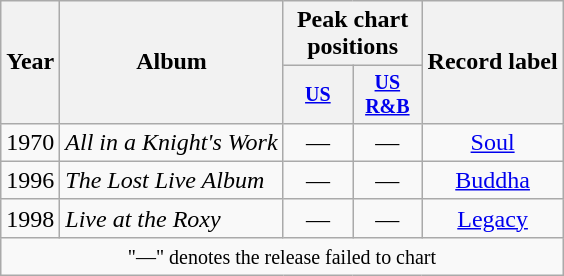<table class="wikitable" style="text-align:center;">
<tr>
<th rowspan="2">Year</th>
<th rowspan="2">Album</th>
<th colspan="2">Peak chart positions</th>
<th rowspan="2">Record label</th>
</tr>
<tr style="font-size:smaller;">
<th width="40"><a href='#'>US</a></th>
<th width="40"><a href='#'>US<br>R&B</a></th>
</tr>
<tr>
<td>1970</td>
<td align="left"><em>All in a Knight's Work</em></td>
<td>—</td>
<td>—</td>
<td><a href='#'>Soul</a></td>
</tr>
<tr>
<td>1996</td>
<td align="left"><em>The Lost Live Album</em></td>
<td>—</td>
<td>—</td>
<td><a href='#'>Buddha</a></td>
</tr>
<tr>
<td>1998</td>
<td align="left"><em>Live at the Roxy</em></td>
<td>—</td>
<td>—</td>
<td><a href='#'>Legacy</a></td>
</tr>
<tr>
<td align="center" colspan="8"><small>"—" denotes the release failed to chart</small></td>
</tr>
</table>
